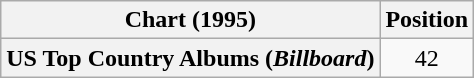<table class="wikitable plainrowheaders" style="text-align:center">
<tr>
<th scope="col">Chart (1995)</th>
<th scope="col">Position</th>
</tr>
<tr>
<th scope="row">US Top Country Albums (<em>Billboard</em>)</th>
<td>42</td>
</tr>
</table>
